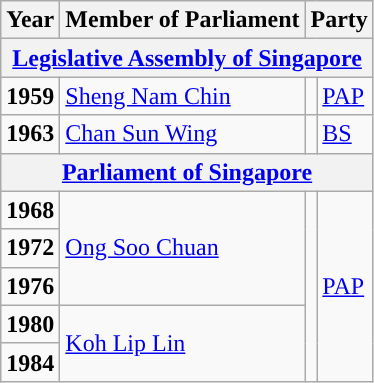<table class="wikitable">
<tr>
<th>Year</th>
<th>Member of Parliament</th>
<th colspan="2">Party</th>
</tr>
<tr>
<th colspan="4"><a href='#'>Legislative Assembly of Singapore</a></th>
</tr>
<tr>
<td><strong>1959</strong></td>
<td><a href='#'>Sheng Nam Chin</a></td>
<td></td>
<td><a href='#'>PAP</a></td>
</tr>
<tr>
<td><strong>1963</strong></td>
<td><a href='#'>Chan Sun Wing</a></td>
<td></td>
<td><a href='#'>BS</a></td>
</tr>
<tr>
<th colspan="4"><a href='#'>Parliament of Singapore</a></th>
</tr>
<tr>
<td><strong>1968</strong></td>
<td rowspan="3"><a href='#'>Ong Soo Chuan</a></td>
<td rowspan="5"></td>
<td rowspan="5"><a href='#'>PAP</a></td>
</tr>
<tr>
<td><strong>1972</strong></td>
</tr>
<tr>
<td><strong>1976</strong></td>
</tr>
<tr>
<td><strong>1980</strong></td>
<td rowspan="2"><a href='#'>Koh Lip Lin</a></td>
</tr>
<tr>
<td><strong>1984</strong></td>
</tr>
</table>
